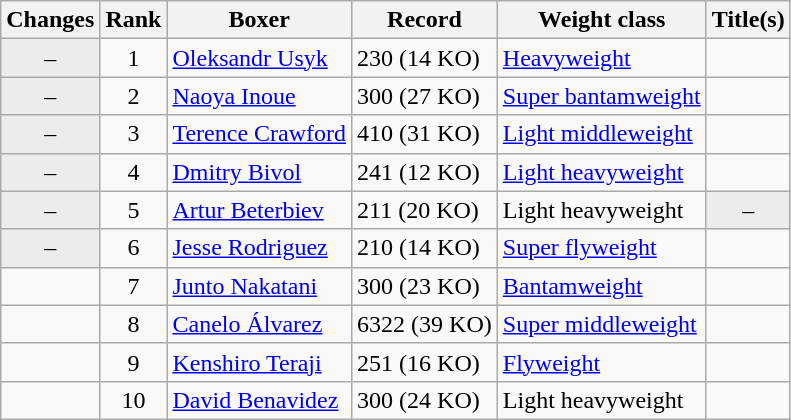<table class="wikitable ">
<tr>
<th>Changes</th>
<th>Rank</th>
<th>Boxer</th>
<th>Record</th>
<th>Weight class</th>
<th>Title(s)</th>
</tr>
<tr>
<td align=center bgcolor=#ECECEC>–</td>
<td align=center>1</td>
<td><a href='#'>Oleksandr Usyk</a></td>
<td>230 (14 KO)</td>
<td><a href='#'>Heavyweight</a></td>
<td></td>
</tr>
<tr>
<td align=center bgcolor=#ECECEC>–</td>
<td align=center>2</td>
<td><a href='#'>Naoya Inoue</a></td>
<td>300 (27 KO)</td>
<td><a href='#'>Super bantamweight</a></td>
<td></td>
</tr>
<tr>
<td align=center bgcolor=#ECECEC>–</td>
<td align=center>3</td>
<td><a href='#'>Terence Crawford</a></td>
<td>410 (31 KO)</td>
<td><a href='#'>Light middleweight</a></td>
<td></td>
</tr>
<tr>
<td align=center bgcolor=#ECECEC>–</td>
<td align=center>4</td>
<td><a href='#'>Dmitry Bivol</a></td>
<td>241 (12 KO)</td>
<td><a href='#'>Light heavyweight</a></td>
<td></td>
</tr>
<tr>
<td align=center bgcolor=#ECECEC>–</td>
<td align=center>5</td>
<td><a href='#'>Artur Beterbiev</a></td>
<td>211 (20 KO)</td>
<td>Light heavyweight</td>
<td align=center bgcolor=#ECECEC data-sort-value="Z">–</td>
</tr>
<tr>
<td align=center bgcolor=#ECECEC>–</td>
<td align=center>6</td>
<td><a href='#'>Jesse Rodriguez</a></td>
<td>210 (14 KO)</td>
<td><a href='#'>Super flyweight</a></td>
<td></td>
</tr>
<tr>
<td align=center></td>
<td align=center>7</td>
<td><a href='#'>Junto Nakatani</a></td>
<td>300 (23 KO)</td>
<td><a href='#'>Bantamweight</a></td>
<td></td>
</tr>
<tr>
<td align=center></td>
<td align=center>8</td>
<td><a href='#'>Canelo Álvarez</a></td>
<td>6322 (39 KO)</td>
<td><a href='#'>Super middleweight</a></td>
<td></td>
</tr>
<tr>
<td align=center></td>
<td align=center>9</td>
<td><a href='#'>Kenshiro Teraji</a></td>
<td>251 (16 KO)</td>
<td><a href='#'>Flyweight</a></td>
<td></td>
</tr>
<tr>
<td align=center></td>
<td align=center>10</td>
<td><a href='#'>David Benavidez</a></td>
<td>300 (24 KO)</td>
<td>Light heavyweight</td>
<td></td>
</tr>
</table>
